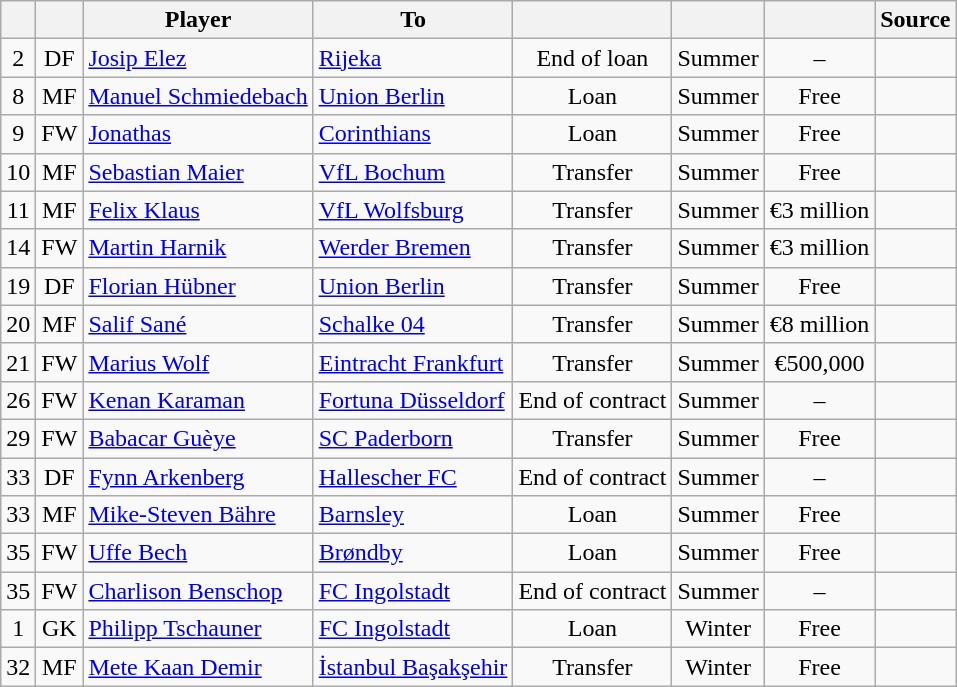<table class="wikitable" style="text-align:center;">
<tr>
<th></th>
<th></th>
<th>Player</th>
<th>To</th>
<th></th>
<th></th>
<th></th>
<th>Source</th>
</tr>
<tr>
<td>2</td>
<td>DF</td>
<td align="left"> <a href='#'>Josip Elez</a></td>
<td align="left"> <a href='#'>Rijeka</a></td>
<td>End of loan</td>
<td>Summer</td>
<td>–</td>
<td></td>
</tr>
<tr>
<td>8</td>
<td>MF</td>
<td align="left"> <a href='#'>Manuel Schmiedebach</a></td>
<td align="left"> <a href='#'>Union Berlin</a></td>
<td>Loan</td>
<td>Summer</td>
<td>Free</td>
<td></td>
</tr>
<tr>
<td>9</td>
<td>FW</td>
<td align="left"> <a href='#'>Jonathas</a></td>
<td align="left"> <a href='#'>Corinthians</a></td>
<td>Loan</td>
<td>Summer</td>
<td>Free</td>
<td></td>
</tr>
<tr>
<td>10</td>
<td>MF</td>
<td align="left"> <a href='#'>Sebastian Maier</a></td>
<td align="left"> <a href='#'>VfL Bochum</a></td>
<td>Transfer</td>
<td>Summer</td>
<td>Free</td>
<td></td>
</tr>
<tr>
<td>11</td>
<td>MF</td>
<td align="left"> <a href='#'>Felix Klaus</a></td>
<td align="left"> <a href='#'>VfL Wolfsburg</a></td>
<td>Transfer</td>
<td>Summer</td>
<td>€3 million</td>
<td></td>
</tr>
<tr>
<td>14</td>
<td>FW</td>
<td align="left"> <a href='#'>Martin Harnik</a></td>
<td align="left"> <a href='#'>Werder Bremen</a></td>
<td>Transfer</td>
<td>Summer</td>
<td>€3 million</td>
<td></td>
</tr>
<tr>
<td>19</td>
<td>DF</td>
<td align="left"> <a href='#'>Florian Hübner</a></td>
<td align="left"> <a href='#'>Union Berlin</a></td>
<td>Transfer</td>
<td>Summer</td>
<td>Free</td>
<td></td>
</tr>
<tr>
<td>20</td>
<td>MF</td>
<td align="left"> <a href='#'>Salif Sané</a></td>
<td align="left"> <a href='#'>Schalke 04</a></td>
<td>Transfer</td>
<td>Summer</td>
<td>€8 million</td>
<td></td>
</tr>
<tr>
<td>21</td>
<td>FW</td>
<td align="left"> <a href='#'>Marius Wolf</a></td>
<td align="left"> <a href='#'>Eintracht Frankfurt</a></td>
<td>Transfer</td>
<td>Summer</td>
<td>€500,000</td>
<td></td>
</tr>
<tr>
<td>26</td>
<td>FW</td>
<td align="left"> <a href='#'>Kenan Karaman</a></td>
<td align="left"> <a href='#'>Fortuna Düsseldorf</a></td>
<td>End of contract</td>
<td>Summer</td>
<td>–</td>
<td></td>
</tr>
<tr>
<td>29</td>
<td>FW</td>
<td align="left"> <a href='#'>Babacar Guèye</a></td>
<td align="left"> <a href='#'>SC Paderborn</a></td>
<td>Transfer</td>
<td>Summer</td>
<td>Free</td>
<td></td>
</tr>
<tr>
<td>33</td>
<td>DF</td>
<td align="left"> <a href='#'>Fynn Arkenberg</a></td>
<td align="left"> <a href='#'>Hallescher FC</a></td>
<td>End of contract</td>
<td>Summer</td>
<td>–</td>
<td></td>
</tr>
<tr>
<td>33</td>
<td>MF</td>
<td align="left"> <a href='#'>Mike-Steven Bähre</a></td>
<td align="left"> <a href='#'>Barnsley</a></td>
<td>Loan</td>
<td>Summer</td>
<td>Free</td>
<td></td>
</tr>
<tr>
<td>35</td>
<td>FW</td>
<td align="left"> <a href='#'>Uffe Bech</a></td>
<td align="left"> <a href='#'>Brøndby</a></td>
<td>Loan</td>
<td>Summer</td>
<td>Free</td>
<td></td>
</tr>
<tr>
<td>35</td>
<td>FW</td>
<td align="left"> <a href='#'>Charlison Benschop</a></td>
<td align="left"> <a href='#'>FC Ingolstadt</a></td>
<td>End of contract</td>
<td>Summer</td>
<td>–</td>
<td></td>
</tr>
<tr>
<td>1</td>
<td>GK</td>
<td align="left"> <a href='#'>Philipp Tschauner</a></td>
<td align="left"> <a href='#'>FC Ingolstadt</a></td>
<td>Loan</td>
<td>Winter</td>
<td>Free</td>
<td></td>
</tr>
<tr>
<td>32</td>
<td>MF</td>
<td align="left"> <a href='#'>Mete Kaan Demir</a></td>
<td align="left"> <a href='#'>İstanbul Başakşehir</a></td>
<td>Transfer</td>
<td>Winter</td>
<td>Free</td>
<td></td>
</tr>
</table>
